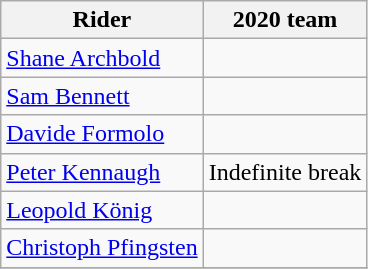<table class="wikitable">
<tr>
<th>Rider</th>
<th>2020 team</th>
</tr>
<tr>
<td><a href='#'>Shane Archbold</a></td>
<td></td>
</tr>
<tr>
<td><a href='#'>Sam Bennett</a></td>
<td></td>
</tr>
<tr>
<td><a href='#'>Davide Formolo</a></td>
<td></td>
</tr>
<tr>
<td><a href='#'>Peter Kennaugh</a></td>
<td>Indefinite break</td>
</tr>
<tr>
<td><a href='#'>Leopold König</a></td>
<td></td>
</tr>
<tr>
<td><a href='#'>Christoph Pfingsten</a></td>
<td></td>
</tr>
<tr>
</tr>
</table>
